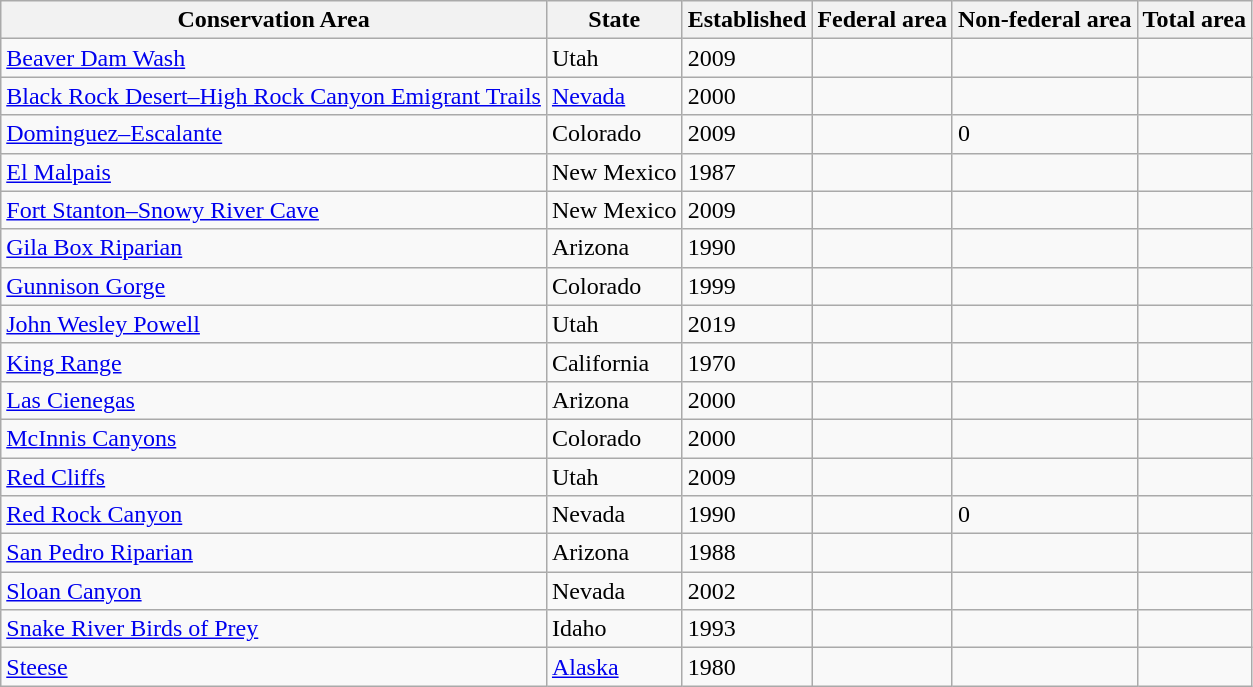<table class="wikitable sortable" >
<tr>
<th>Conservation Area</th>
<th>State</th>
<th>Established</th>
<th>Federal area</th>
<th>Non-federal area</th>
<th>Total area</th>
</tr>
<tr ->
<td><a href='#'>Beaver Dam Wash</a></td>
<td>Utah</td>
<td>2009</td>
<td></td>
<td></td>
<td></td>
</tr>
<tr ->
<td><a href='#'>Black Rock Desert–High Rock Canyon Emigrant Trails</a></td>
<td><a href='#'>Nevada</a></td>
<td>2000</td>
<td></td>
<td></td>
<td></td>
</tr>
<tr ->
<td><a href='#'>Dominguez–Escalante</a></td>
<td>Colorado</td>
<td>2009</td>
<td></td>
<td>0</td>
<td></td>
</tr>
<tr ->
<td><a href='#'>El Malpais</a></td>
<td>New Mexico</td>
<td>1987</td>
<td></td>
<td></td>
<td></td>
</tr>
<tr ->
<td><a href='#'>Fort Stanton–Snowy River Cave</a></td>
<td>New Mexico</td>
<td>2009</td>
<td></td>
<td></td>
<td></td>
</tr>
<tr ->
<td><a href='#'>Gila Box Riparian</a></td>
<td>Arizona</td>
<td>1990</td>
<td></td>
<td></td>
<td></td>
</tr>
<tr ->
<td><a href='#'>Gunnison Gorge</a></td>
<td>Colorado</td>
<td>1999</td>
<td></td>
<td></td>
<td></td>
</tr>
<tr>
<td><a href='#'>John Wesley Powell</a></td>
<td>Utah</td>
<td>2019</td>
<td></td>
<td></td>
<td></td>
</tr>
<tr ->
<td><a href='#'>King Range</a></td>
<td>California</td>
<td>1970</td>
<td></td>
<td></td>
<td></td>
</tr>
<tr ->
<td><a href='#'>Las Cienegas</a></td>
<td>Arizona</td>
<td>2000</td>
<td></td>
<td></td>
<td></td>
</tr>
<tr ->
<td><a href='#'>McInnis Canyons</a></td>
<td>Colorado</td>
<td>2000</td>
<td></td>
<td></td>
<td></td>
</tr>
<tr ->
<td><a href='#'>Red Cliffs</a></td>
<td>Utah</td>
<td>2009</td>
<td></td>
<td></td>
<td></td>
</tr>
<tr ->
<td><a href='#'>Red Rock Canyon</a></td>
<td>Nevada</td>
<td>1990</td>
<td></td>
<td>0</td>
<td></td>
</tr>
<tr ->
<td><a href='#'>San Pedro Riparian</a></td>
<td>Arizona</td>
<td>1988</td>
<td></td>
<td></td>
<td></td>
</tr>
<tr ->
<td><a href='#'>Sloan Canyon</a></td>
<td>Nevada</td>
<td>2002</td>
<td></td>
<td></td>
<td></td>
</tr>
<tr ->
<td><a href='#'>Snake River Birds of Prey</a></td>
<td>Idaho</td>
<td>1993</td>
<td></td>
<td></td>
<td></td>
</tr>
<tr ->
<td><a href='#'>Steese</a></td>
<td><a href='#'>Alaska</a></td>
<td>1980</td>
<td></td>
<td></td>
<td></td>
</tr>
</table>
